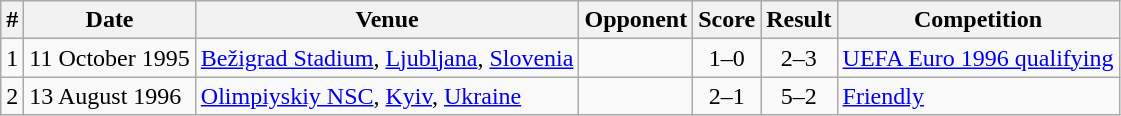<table class="wikitable">
<tr>
<th>#</th>
<th>Date</th>
<th>Venue</th>
<th>Opponent</th>
<th>Score</th>
<th>Result</th>
<th>Competition</th>
</tr>
<tr>
<td>1</td>
<td>11 October 1995</td>
<td><a href='#'>Bežigrad Stadium</a>, <a href='#'>Ljubljana</a>, <a href='#'>Slovenia</a></td>
<td></td>
<td align=center>1–0</td>
<td align=center>2–3</td>
<td><a href='#'>UEFA Euro 1996 qualifying</a></td>
</tr>
<tr>
<td>2</td>
<td>13 August 1996</td>
<td><a href='#'>Olimpiyskiy NSC</a>, <a href='#'>Kyiv</a>, <a href='#'>Ukraine</a></td>
<td></td>
<td align=center>2–1</td>
<td align=center>5–2</td>
<td><a href='#'>Friendly</a></td>
</tr>
</table>
